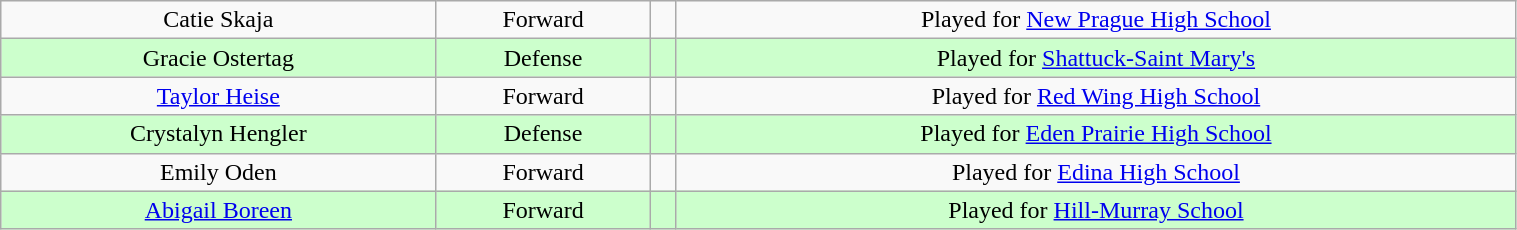<table class="wikitable" width="80%" style="text-align: center;">
<tr>
<td>Catie Skaja</td>
<td>Forward</td>
<td></td>
<td>Played for <a href='#'>New Prague High School</a></td>
</tr>
<tr bgcolor="#cfc">
<td>Gracie Ostertag</td>
<td>Defense</td>
<td></td>
<td>Played for <a href='#'>Shattuck-Saint Mary's</a></td>
</tr>
<tr>
<td><a href='#'>Taylor Heise</a></td>
<td>Forward</td>
<td></td>
<td>Played for <a href='#'>Red Wing High School</a></td>
</tr>
<tr bgcolor="#cfc">
<td>Crystalyn Hengler</td>
<td>Defense</td>
<td></td>
<td>Played for <a href='#'>Eden Prairie High School</a></td>
</tr>
<tr>
<td>Emily Oden</td>
<td>Forward</td>
<td></td>
<td>Played for <a href='#'>Edina High School</a></td>
</tr>
<tr bgcolor="#cfc">
<td><a href='#'>Abigail Boreen</a></td>
<td>Forward</td>
<td></td>
<td>Played for <a href='#'>Hill-Murray School</a></td>
</tr>
</table>
